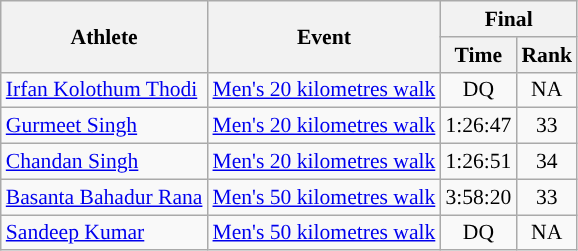<table class=wikitable style="font-size:90%;">
<tr>
<th rowspan=2>Athlete</th>
<th rowspan=2>Event</th>
<th colspan=2>Final</th>
</tr>
<tr>
<th>Time</th>
<th>Rank</th>
</tr>
<tr>
<td><a href='#'>Irfan Kolothum Thodi</a></td>
<td><a href='#'>Men's 20 kilometres walk</a></td>
<td align="center">DQ</td>
<td align="center">NA</td>
</tr>
<tr>
<td><a href='#'>Gurmeet Singh</a></td>
<td><a href='#'>Men's 20 kilometres walk</a></td>
<td align="center">1:26:47</td>
<td align="center">33</td>
</tr>
<tr>
<td><a href='#'>Chandan Singh</a></td>
<td><a href='#'>Men's 20 kilometres walk</a></td>
<td align="center">1:26:51</td>
<td align="center">34</td>
</tr>
<tr>
<td><a href='#'>Basanta Bahadur Rana</a></td>
<td><a href='#'>Men's 50 kilometres walk</a></td>
<td align="center">3:58:20</td>
<td align="center">33</td>
</tr>
<tr>
<td><a href='#'>Sandeep Kumar</a></td>
<td><a href='#'>Men's 50 kilometres walk</a></td>
<td align="center">DQ</td>
<td align="center">NA</td>
</tr>
</table>
